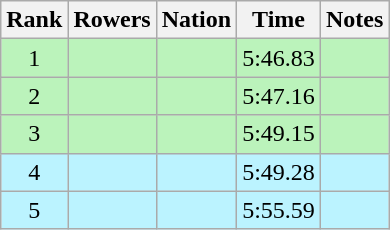<table class="wikitable sortable" style="text-align:center">
<tr>
<th>Rank</th>
<th>Rowers</th>
<th>Nation</th>
<th>Time</th>
<th>Notes</th>
</tr>
<tr bgcolor=bbf3bb>
<td>1</td>
<td align=left data-sort-value="Undset, Kjetil"></td>
<td align=left></td>
<td>5:46.83</td>
<td></td>
</tr>
<tr bgcolor=bbf3bb>
<td>2</td>
<td align=left data-sort-value="Bodenmann, Ueli"></td>
<td align=left></td>
<td>5:47.16</td>
<td></td>
</tr>
<tr bgcolor=bbf3bb>
<td>3</td>
<td align=left data-sort-value="Powell, Richard"></td>
<td align=left></td>
<td>5:49.15</td>
<td></td>
</tr>
<tr bgcolor=bbf3ff>
<td>4</td>
<td align=left data-sort-value="Pearson, Keir"></td>
<td align=left></td>
<td>5:49.28</td>
<td></td>
</tr>
<tr bgcolor=bbf3ff>
<td>5</td>
<td align=left data-sort-value="Rodríguez, José Antonio"></td>
<td align=left></td>
<td>5:55.59</td>
<td></td>
</tr>
</table>
